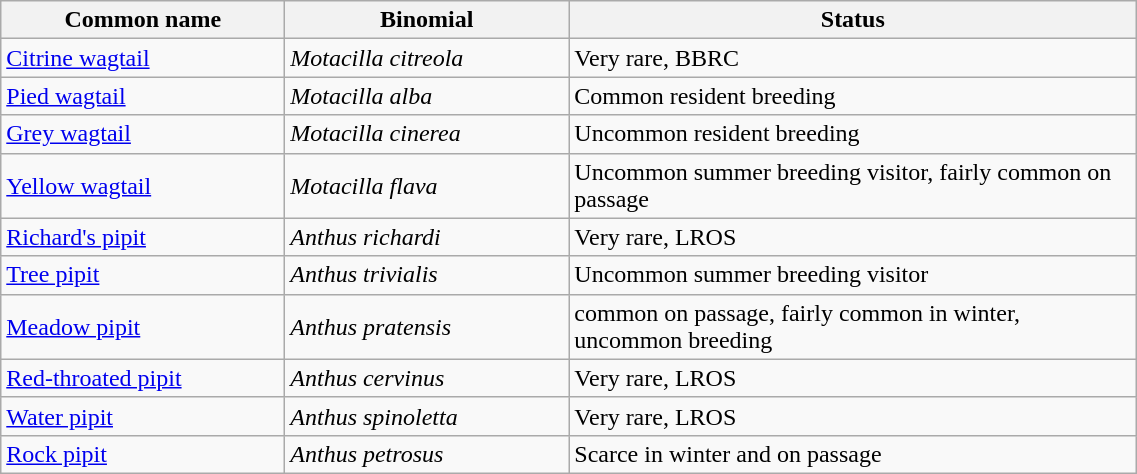<table width=60% class="wikitable">
<tr>
<th width=25%>Common name</th>
<th width=25%>Binomial</th>
<th width=50%>Status</th>
</tr>
<tr>
<td><a href='#'>Citrine wagtail</a></td>
<td><em>Motacilla citreola</em></td>
<td>Very rare, BBRC</td>
</tr>
<tr>
<td><a href='#'>Pied wagtail</a></td>
<td><em>Motacilla alba</em></td>
<td>Common resident breeding</td>
</tr>
<tr>
<td><a href='#'>Grey wagtail</a></td>
<td><em>Motacilla cinerea</em></td>
<td>Uncommon resident breeding</td>
</tr>
<tr>
<td><a href='#'>Yellow wagtail</a></td>
<td><em>Motacilla flava</em></td>
<td>Uncommon summer breeding visitor, fairly common on passage</td>
</tr>
<tr>
<td><a href='#'>Richard's pipit</a></td>
<td><em>Anthus richardi</em></td>
<td>Very rare, LROS</td>
</tr>
<tr>
<td><a href='#'>Tree pipit</a></td>
<td><em>Anthus trivialis</em></td>
<td>Uncommon summer breeding visitor</td>
</tr>
<tr>
<td><a href='#'>Meadow pipit</a></td>
<td><em>Anthus pratensis</em></td>
<td>common on passage, fairly common in winter, uncommon breeding</td>
</tr>
<tr>
<td><a href='#'>Red-throated pipit</a></td>
<td><em>Anthus cervinus</em></td>
<td>Very rare, LROS</td>
</tr>
<tr>
<td><a href='#'>Water pipit</a></td>
<td><em>Anthus spinoletta</em></td>
<td>Very rare, LROS</td>
</tr>
<tr>
<td><a href='#'>Rock pipit</a></td>
<td><em>Anthus petrosus</em></td>
<td>Scarce in winter and on passage</td>
</tr>
</table>
